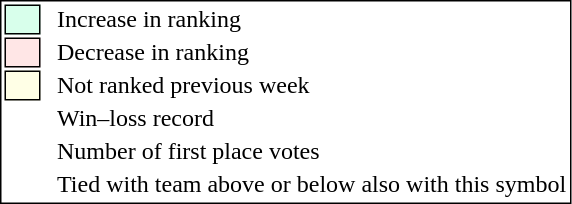<table style="border:1px solid black;">
<tr>
<td style="background:#D8FFEB; width:20px; border:1px solid black;"></td>
<td> </td>
<td>Increase in ranking</td>
</tr>
<tr>
<td style="background:#FFE6E6; width:20px; border:1px solid black;"></td>
<td> </td>
<td>Decrease in ranking</td>
</tr>
<tr>
<td style="background:#FFFFE6; width:20px; border:1px solid black;"></td>
<td> </td>
<td>Not ranked previous week</td>
</tr>
<tr>
<td></td>
<td> </td>
<td>Win–loss record</td>
</tr>
<tr>
<td></td>
<td> </td>
<td>Number of first place votes</td>
</tr>
<tr>
<td></td>
<td></td>
<td>Tied with team above or below also with this symbol</td>
</tr>
</table>
